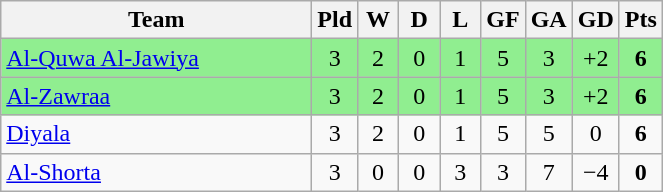<table class="wikitable" style="text-align: center;">
<tr>
<th width="200">Team</th>
<th width="20">Pld</th>
<th width="20">W</th>
<th width="20">D</th>
<th width="20">L</th>
<th width="20">GF</th>
<th width="20">GA</th>
<th width="20">GD</th>
<th width="20">Pts</th>
</tr>
<tr bgcolor=lightgreen>
<td style="text-align:left;"><a href='#'>Al-Quwa Al-Jawiya</a></td>
<td>3</td>
<td>2</td>
<td>0</td>
<td>1</td>
<td>5</td>
<td>3</td>
<td>+2</td>
<td><strong>6</strong></td>
</tr>
<tr bgcolor=lightgreen>
<td style="text-align:left;"><a href='#'>Al-Zawraa</a></td>
<td>3</td>
<td>2</td>
<td>0</td>
<td>1</td>
<td>5</td>
<td>3</td>
<td>+2</td>
<td><strong>6</strong></td>
</tr>
<tr>
<td style="text-align:left;"><a href='#'>Diyala</a></td>
<td>3</td>
<td>2</td>
<td>0</td>
<td>1</td>
<td>5</td>
<td>5</td>
<td>0</td>
<td><strong>6</strong></td>
</tr>
<tr>
<td style="text-align:left;"><a href='#'>Al-Shorta</a></td>
<td>3</td>
<td>0</td>
<td>0</td>
<td>3</td>
<td>3</td>
<td>7</td>
<td>−4</td>
<td><strong>0</strong></td>
</tr>
</table>
